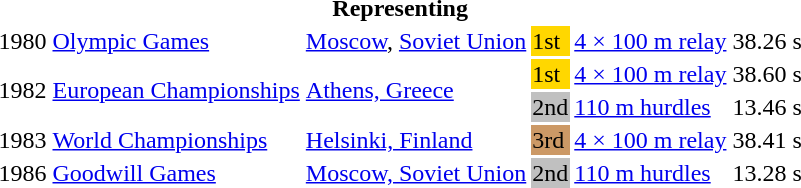<table>
<tr>
<th colspan="6">Representing </th>
</tr>
<tr>
<td>1980</td>
<td><a href='#'>Olympic Games</a></td>
<td><a href='#'>Moscow</a>, <a href='#'>Soviet Union</a></td>
<td bgcolor=gold>1st</td>
<td><a href='#'>4 × 100 m relay</a></td>
<td>38.26 s</td>
</tr>
<tr>
<td rowspan=2>1982</td>
<td rowspan=2><a href='#'>European Championships</a></td>
<td rowspan=2><a href='#'>Athens, Greece</a></td>
<td bgcolor=gold>1st</td>
<td><a href='#'>4 × 100 m relay</a></td>
<td>38.60 s</td>
</tr>
<tr>
<td bgcolor=silver>2nd</td>
<td><a href='#'>110 m hurdles</a></td>
<td>13.46 s</td>
</tr>
<tr>
<td>1983</td>
<td><a href='#'>World Championships</a></td>
<td><a href='#'>Helsinki, Finland</a></td>
<td bgcolor=cc9966>3rd</td>
<td><a href='#'>4 × 100 m relay</a></td>
<td>38.41 s</td>
</tr>
<tr>
<td>1986</td>
<td><a href='#'>Goodwill Games</a></td>
<td><a href='#'>Moscow, Soviet Union</a></td>
<td bgcolor=silver>2nd</td>
<td><a href='#'>110 m hurdles</a></td>
<td>13.28 s</td>
</tr>
</table>
